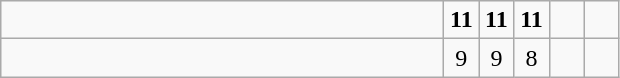<table class="wikitable">
<tr>
<td style="width:18em"></td>
<td align=center style="width:1em"><strong>11</strong></td>
<td align=center style="width:1em"><strong>11</strong></td>
<td align=center style="width:1em"><strong>11</strong></td>
<td align=center style="width:1em"></td>
<td align=center style="width:1em"></td>
</tr>
<tr>
<td style="width:18em"></td>
<td align=center style="width:1em">9</td>
<td align=center style="width:1em">9</td>
<td align=center style="width:1em">8</td>
<td align=center style="width:1em"></td>
<td align=center style="width:1em"></td>
</tr>
</table>
